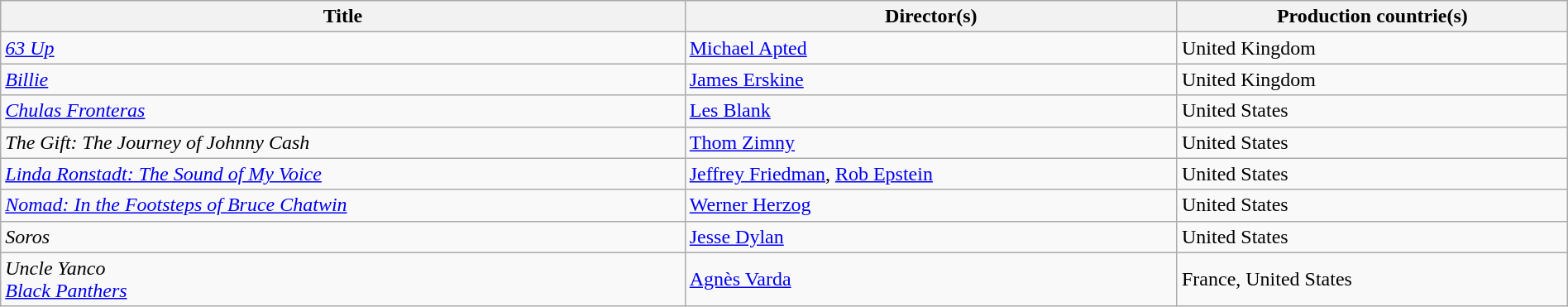<table class="sortable wikitable" style="width:100%; margin-bottom:4px" cellpadding="5">
<tr>
<th scope="col">Title</th>
<th scope="col">Director(s)</th>
<th scope="col">Production countrie(s)</th>
</tr>
<tr>
<td><em><a href='#'>63 Up</a></em></td>
<td><a href='#'>Michael Apted</a></td>
<td>United Kingdom</td>
</tr>
<tr>
<td><em><a href='#'>Billie</a></em></td>
<td><a href='#'>James Erskine</a></td>
<td>United Kingdom</td>
</tr>
<tr>
<td><em><a href='#'>Chulas Fronteras</a></em></td>
<td><a href='#'>Les Blank</a></td>
<td>United States</td>
</tr>
<tr>
<td><em>The Gift: The Journey of Johnny Cash</em></td>
<td><a href='#'>Thom Zimny</a></td>
<td>United States</td>
</tr>
<tr>
<td><em><a href='#'>Linda Ronstadt: The Sound of My Voice</a></em></td>
<td><a href='#'>Jeffrey Friedman</a>, <a href='#'>Rob Epstein</a></td>
<td>United States</td>
</tr>
<tr>
<td><em><a href='#'>Nomad: In the Footsteps of Bruce Chatwin</a></em></td>
<td><a href='#'>Werner Herzog</a></td>
<td>United States</td>
</tr>
<tr>
<td><em>Soros</em></td>
<td><a href='#'>Jesse Dylan</a></td>
<td>United States</td>
</tr>
<tr>
<td><em>Uncle Yanco</em><br><em><a href='#'>Black Panthers</a></em></td>
<td><a href='#'>Agnès Varda</a></td>
<td>France, United States</td>
</tr>
</table>
